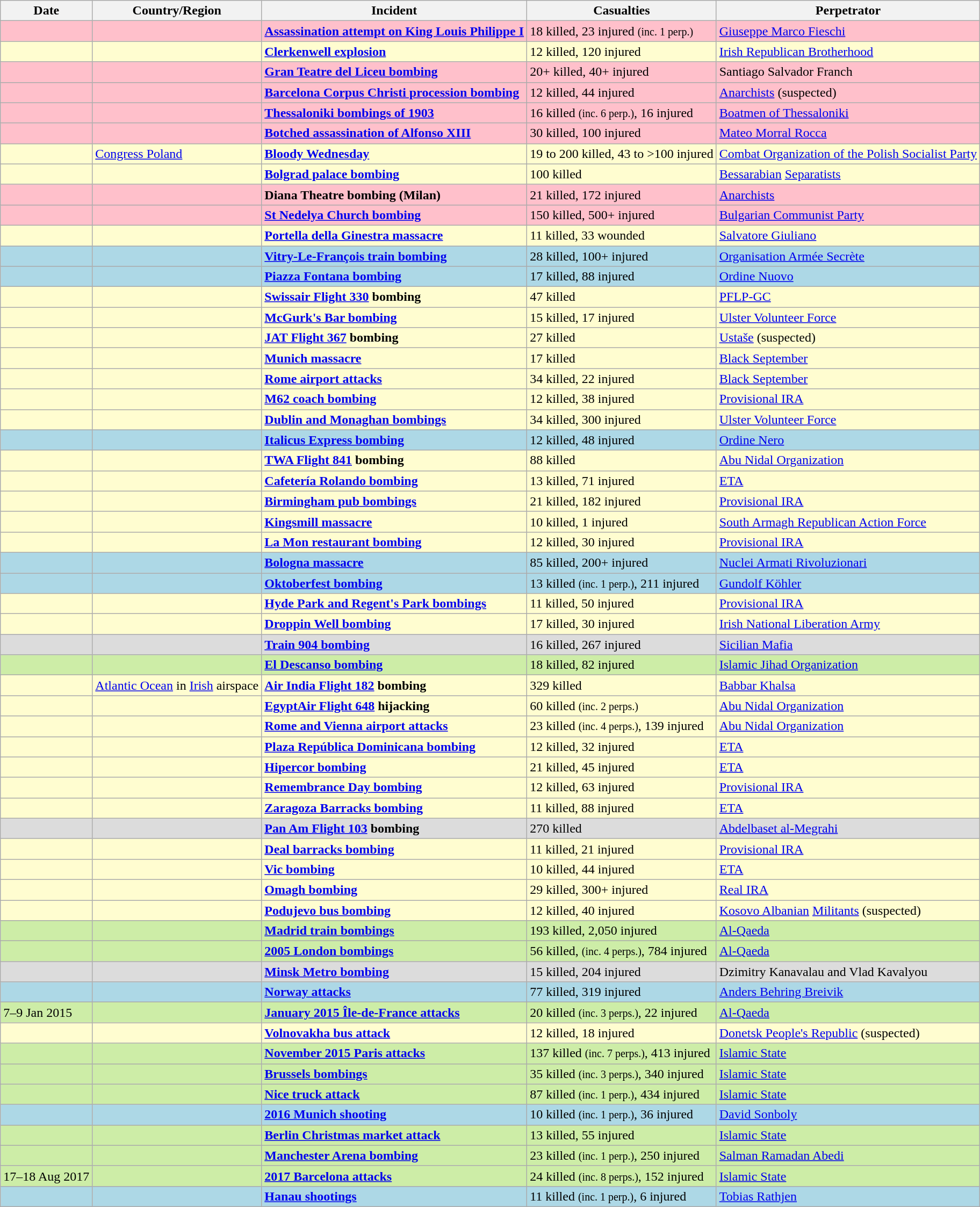<table class="wikitable sortable">
<tr>
<th>Date</th>
<th>Country/Region</th>
<th>Incident</th>
<th data-sort-type="number">Casualties</th>
<th>Perpetrator</th>
</tr>
<tr style="background:#FFC0CB">
<td></td>
<td></td>
<td><strong><a href='#'>Assassination attempt on King Louis Philippe I</a></strong></td>
<td>18 killed, 23 injured <small>(inc. 1 perp.)</small></td>
<td><a href='#'>Giuseppe Marco Fieschi</a></td>
</tr>
<tr style="background:#FFFDD0">
<td></td>
<td></td>
<td><strong><a href='#'>Clerkenwell explosion</a></strong></td>
<td>12 killed, 120 injured</td>
<td><a href='#'>Irish Republican Brotherhood</a></td>
</tr>
<tr style="background:#FFC0CB">
<td></td>
<td></td>
<td><strong><a href='#'>Gran Teatre del Liceu bombing</a></strong></td>
<td>20+ killed, 40+ injured</td>
<td>Santiago Salvador Franch</td>
</tr>
<tr style="background:#FFC0CB">
<td></td>
<td></td>
<td><strong><a href='#'>Barcelona Corpus Christi procession bombing</a></strong></td>
<td>12 killed, 44 injured</td>
<td><a href='#'>Anarchists</a> (suspected)</td>
</tr>
<tr style="background:#FFC0CB">
<td></td>
<td></td>
<td><strong><a href='#'>Thessaloniki bombings of 1903</a></strong></td>
<td>16 killed <small>(inc. 6 perp.)</small>, 16 injured</td>
<td><a href='#'>Boatmen of Thessaloniki</a></td>
</tr>
<tr style="background:#FFC0CB">
<td></td>
<td></td>
<td><a href='#'><strong>Botched assassination of Alfonso XIII</strong></a></td>
<td>30 killed, 100 injured</td>
<td><a href='#'>Mateo Morral Rocca</a></td>
</tr>
<tr style="background:#FFFDD0">
<td></td>
<td> <a href='#'>Congress Poland</a></td>
<td><a href='#'><strong>Bloody Wednesday</strong></a></td>
<td>19 to 200 killed, 43 to >100 injured</td>
<td><a href='#'>Combat Organization of the Polish Socialist Party</a></td>
</tr>
<tr style="background:#FFFDD0">
<td></td>
<td></td>
<td><strong><a href='#'>Bolgrad palace bombing</a></strong></td>
<td>100 killed</td>
<td><a href='#'>Bessarabian</a> <a href='#'>Separatists</a></td>
</tr>
<tr style="background:#FFC0CB">
<td></td>
<td></td>
<td><strong>Diana Theatre bombing (Milan)</strong></td>
<td>21 killed, 172 injured</td>
<td><a href='#'>Anarchists</a></td>
</tr>
<tr style="background:#FFC0CB">
<td></td>
<td></td>
<td><strong><a href='#'>St Nedelya Church bombing</a></strong></td>
<td>150 killed, 500+ injured</td>
<td><a href='#'>Bulgarian Communist Party</a></td>
</tr>
<tr style="background:#FFFDD0">
<td></td>
<td></td>
<td><strong><a href='#'>Portella della Ginestra massacre</a></strong></td>
<td>11 killed, 33 wounded</td>
<td><a href='#'>Salvatore Giuliano</a></td>
</tr>
<tr style="background:#ADD8E6">
<td></td>
<td></td>
<td><strong><a href='#'>Vitry-Le-François train bombing</a></strong></td>
<td>28 killed, 100+ injured</td>
<td><a href='#'>Organisation Armée Secrète</a></td>
</tr>
<tr style="background:#ADD8E6">
<td></td>
<td></td>
<td><strong><a href='#'>Piazza Fontana bombing</a></strong></td>
<td>17 killed, 88 injured</td>
<td><a href='#'>Ordine Nuovo</a></td>
</tr>
<tr style="background:#FFFDD0">
<td></td>
<td></td>
<td><strong><a href='#'>Swissair Flight 330</a> bombing</strong></td>
<td>47 killed</td>
<td><a href='#'>PFLP-GC</a></td>
</tr>
<tr style="background:#FFFDD0">
<td></td>
<td></td>
<td><strong><a href='#'>McGurk's Bar bombing</a></strong></td>
<td>15 killed, 17 injured</td>
<td><a href='#'>Ulster Volunteer Force</a></td>
</tr>
<tr style="background:#FFFDD0">
<td></td>
<td></td>
<td><strong><a href='#'>JAT Flight 367</a> bombing</strong></td>
<td>27 killed</td>
<td><a href='#'>Ustaše</a> (suspected)</td>
</tr>
<tr style="background:#FFFDD0">
<td></td>
<td></td>
<td><strong><a href='#'>Munich massacre</a></strong></td>
<td>17 killed</td>
<td><a href='#'>Black September</a></td>
</tr>
<tr style="background:#FFFDD0">
<td></td>
<td></td>
<td><strong><a href='#'>Rome airport attacks</a></strong></td>
<td>34 killed, 22 injured</td>
<td><a href='#'>Black September</a></td>
</tr>
<tr style="background:#FFFDD0">
<td></td>
<td></td>
<td><strong><a href='#'>M62 coach bombing</a></strong></td>
<td>12 killed, 38 injured</td>
<td><a href='#'>Provisional IRA</a></td>
</tr>
<tr style="background:#FFFDD0">
<td></td>
<td></td>
<td><strong><a href='#'>Dublin and Monaghan bombings</a></strong></td>
<td>34 killed, 300 injured</td>
<td><a href='#'>Ulster Volunteer Force</a></td>
</tr>
<tr style="background:#ADD8E6">
<td></td>
<td></td>
<td><strong><a href='#'>Italicus Express bombing</a></strong></td>
<td>12 killed, 48 injured</td>
<td><a href='#'>Ordine Nero</a></td>
</tr>
<tr style="background:#FFFDD0">
<td></td>
<td></td>
<td><strong><a href='#'>TWA Flight 841</a> bombing</strong></td>
<td>88 killed</td>
<td><a href='#'>Abu Nidal Organization</a></td>
</tr>
<tr style="background:#FFFDD0">
<td></td>
<td></td>
<td><strong><a href='#'>Cafetería Rolando bombing</a></strong></td>
<td>13 killed, 71 injured</td>
<td><a href='#'>ETA</a></td>
</tr>
<tr style="background:#FFFDD0">
<td></td>
<td></td>
<td><strong><a href='#'>Birmingham pub bombings</a></strong></td>
<td>21 killed, 182 injured</td>
<td><a href='#'>Provisional IRA</a></td>
</tr>
<tr style="background:#FFFDD0">
<td></td>
<td></td>
<td><strong><a href='#'>Kingsmill massacre</a></strong></td>
<td>10 killed, 1 injured</td>
<td><a href='#'>South Armagh Republican Action Force</a></td>
</tr>
<tr style="background:#FFFDD0">
<td></td>
<td></td>
<td><strong><a href='#'>La Mon restaurant bombing</a></strong></td>
<td>12 killed, 30 injured</td>
<td><a href='#'>Provisional IRA</a></td>
</tr>
<tr style="background:#ADD8E6">
<td></td>
<td></td>
<td><strong><a href='#'>Bologna massacre</a></strong></td>
<td>85 killed, 200+ injured</td>
<td><a href='#'>Nuclei Armati Rivoluzionari</a></td>
</tr>
<tr style="background:#ADD8E6">
<td></td>
<td></td>
<td><strong><a href='#'>Oktoberfest bombing</a></strong></td>
<td>13 killed  <small>(inc. 1 perp.)</small>, 211 injured</td>
<td><a href='#'>Gundolf Köhler</a></td>
</tr>
<tr style="background:#FFFDD0">
<td></td>
<td></td>
<td><strong><a href='#'>Hyde Park and Regent's Park bombings</a></strong></td>
<td>11 killed, 50 injured</td>
<td><a href='#'>Provisional IRA</a></td>
</tr>
<tr style="background:#FFFDD0">
<td></td>
<td></td>
<td><strong><a href='#'>Droppin Well bombing</a></strong></td>
<td>17 killed, 30 injured</td>
<td><a href='#'>Irish National Liberation Army</a></td>
</tr>
<tr style="background:#DCDCDC">
<td></td>
<td></td>
<td><strong><a href='#'>Train 904 bombing</a></strong></td>
<td>16 killed, 267 injured</td>
<td><a href='#'>Sicilian Mafia</a></td>
</tr>
<tr style="background:#CDEDA7">
<td></td>
<td></td>
<td><strong><a href='#'>El Descanso bombing</a></strong></td>
<td>18 killed, 82 injured</td>
<td><a href='#'>Islamic Jihad Organization</a></td>
</tr>
<tr style="background:#FFFDD0">
<td></td>
<td> <a href='#'>Atlantic Ocean</a> in <a href='#'>Irish</a> airspace</td>
<td><strong><a href='#'>Air India Flight 182</a> bombing</strong></td>
<td>329 killed</td>
<td><a href='#'>Babbar Khalsa</a></td>
</tr>
<tr style="background:#FFFDD0">
<td></td>
<td></td>
<td><strong><a href='#'>EgyptAir Flight 648</a> hijacking</strong></td>
<td>60 killed  <small>(inc. 2 perps.)</small></td>
<td><a href='#'>Abu Nidal Organization</a></td>
</tr>
<tr style="background:#FFFDD0">
<td></td>
<td><br></td>
<td><strong><a href='#'>Rome and Vienna airport attacks</a></strong></td>
<td>23 killed  <small>(inc. 4 perps.)</small>, 139 injured</td>
<td><a href='#'>Abu Nidal Organization</a></td>
</tr>
<tr style="background:#FFFDD0">
<td></td>
<td></td>
<td><strong><a href='#'>Plaza República Dominicana bombing</a></strong></td>
<td>12 killed, 32 injured</td>
<td><a href='#'>ETA</a></td>
</tr>
<tr style="background:#FFFDD0">
<td></td>
<td></td>
<td><strong><a href='#'>Hipercor bombing</a></strong></td>
<td>21 killed, 45 injured</td>
<td><a href='#'>ETA</a></td>
</tr>
<tr style="background:#FFFDD0">
<td></td>
<td></td>
<td><strong><a href='#'>Remembrance Day bombing</a></strong></td>
<td>12 killed, 63 injured</td>
<td><a href='#'>Provisional IRA</a></td>
</tr>
<tr style="background:#FFFDD0">
<td></td>
<td></td>
<td><strong><a href='#'>Zaragoza Barracks bombing</a></strong></td>
<td>11 killed, 88 injured</td>
<td><a href='#'>ETA</a></td>
</tr>
<tr style="background:#DCDCDC">
<td></td>
<td></td>
<td><strong><a href='#'>Pan Am Flight 103</a> bombing</strong></td>
<td>270 killed</td>
<td><a href='#'>Abdelbaset al-Megrahi</a></td>
</tr>
<tr style="background:#FFFDD0">
<td></td>
<td></td>
<td><strong><a href='#'>Deal barracks bombing</a></strong></td>
<td>11 killed, 21 injured</td>
<td><a href='#'>Provisional IRA</a></td>
</tr>
<tr style="background:#FFFDD0">
<td></td>
<td></td>
<td><strong><a href='#'>Vic bombing</a></strong></td>
<td>10 killed, 44 injured</td>
<td><a href='#'>ETA</a></td>
</tr>
<tr style="background:#FFFDD0">
<td></td>
<td></td>
<td><strong><a href='#'>Omagh bombing</a></strong></td>
<td>29 killed, 300+ injured</td>
<td><a href='#'>Real IRA</a></td>
</tr>
<tr style="background:#FFFDD0">
<td></td>
<td></td>
<td><strong><a href='#'>Podujevo bus bombing</a></strong></td>
<td>12 killed, 40 injured </td>
<td><a href='#'>Kosovo Albanian</a> <a href='#'>Militants</a> (suspected)</td>
</tr>
<tr style="background:#CDEDA7">
<td></td>
<td></td>
<td><strong><a href='#'>Madrid train bombings</a></strong></td>
<td>193 killed, 2,050 injured</td>
<td><a href='#'>Al-Qaeda</a></td>
</tr>
<tr style="background:#CDEDA7">
<td></td>
<td></td>
<td><strong><a href='#'>2005 London bombings</a></strong></td>
<td>56 killed, <small>(inc. 4 perps.)</small>, 784 injured</td>
<td><a href='#'>Al-Qaeda</a></td>
</tr>
<tr style="background:#DCDCDC">
<td></td>
<td></td>
<td><strong><a href='#'>Minsk Metro bombing</a></strong></td>
<td>15 killed, 204 injured</td>
<td>Dzimitry Kanavalau and Vlad Kavalyou</td>
</tr>
<tr style="background:#ADD8E6">
<td></td>
<td></td>
<td><strong><a href='#'>Norway attacks</a></strong></td>
<td>77 killed, 319 injured</td>
<td><a href='#'>Anders Behring Breivik</a></td>
</tr>
<tr style="background:#CDEDA7">
<td data-sort-value=>7–9 Jan 2015</td>
<td></td>
<td><strong><a href='#'>January 2015 Île-de-France attacks</a></strong></td>
<td>20 killed <small>(inc. 3 perps.)</small>, 22 injured</td>
<td><a href='#'>Al-Qaeda</a></td>
</tr>
<tr style="background:#FFFDD0">
<td></td>
<td></td>
<td><strong><a href='#'>Volnovakha bus attack</a></strong></td>
<td>12 killed, 18 injured</td>
<td><a href='#'>Donetsk People's Republic</a> (suspected)</td>
</tr>
<tr style="background:#CDEDA7">
<td></td>
<td></td>
<td><strong><a href='#'>November 2015 Paris attacks</a></strong></td>
<td>137 killed <small>(inc. 7 perps.)</small>, 413 injured</td>
<td><a href='#'>Islamic State</a></td>
</tr>
<tr style="background:#CDEDA7">
<td></td>
<td></td>
<td><strong><a href='#'>Brussels bombings</a></strong></td>
<td>35 killed <small>(inc. 3 perps.)</small>, 340 injured</td>
<td><a href='#'>Islamic State</a></td>
</tr>
<tr style="background:#CDEDA7">
<td></td>
<td></td>
<td><strong><a href='#'>Nice truck attack</a></strong></td>
<td>87 killed <small>(inc. 1 perp.)</small>, 434 injured</td>
<td><a href='#'>Islamic State</a></td>
</tr>
<tr style="background:#ADD8E6">
<td></td>
<td></td>
<td><strong><a href='#'>2016 Munich shooting</a></strong></td>
<td>10 killed <small>(inc. 1 perp.)</small>, 36 injured</td>
<td><a href='#'>David Sonboly</a></td>
</tr>
<tr style="background:#CDEDA7">
<td></td>
<td></td>
<td><strong><a href='#'>Berlin Christmas market attack</a></strong></td>
<td>13 killed, 55 injured</td>
<td><a href='#'>Islamic State</a></td>
</tr>
<tr style="background:#CDEDA7">
<td></td>
<td></td>
<td><strong><a href='#'>Manchester Arena bombing</a></strong></td>
<td>23 killed <small>(inc. 1 perp.)</small>, 250 injured</td>
<td><a href='#'>Salman Ramadan Abedi</a></td>
</tr>
<tr style="background:#CDEDA7">
<td>17–18 Aug 2017</td>
<td></td>
<td><strong><a href='#'>2017 Barcelona attacks</a></strong></td>
<td>24 killed <small>(inc. 8 perps.)</small>, 152 injured</td>
<td><a href='#'>Islamic State</a></td>
</tr>
<tr style="background:#ADD8E6">
<td></td>
<td></td>
<td><strong><a href='#'>Hanau shootings</a></strong></td>
<td>11 killed <small>(inc. 1 perp.)</small>, 6 injured</td>
<td><a href='#'>Tobias Rathjen</a></td>
</tr>
</table>
